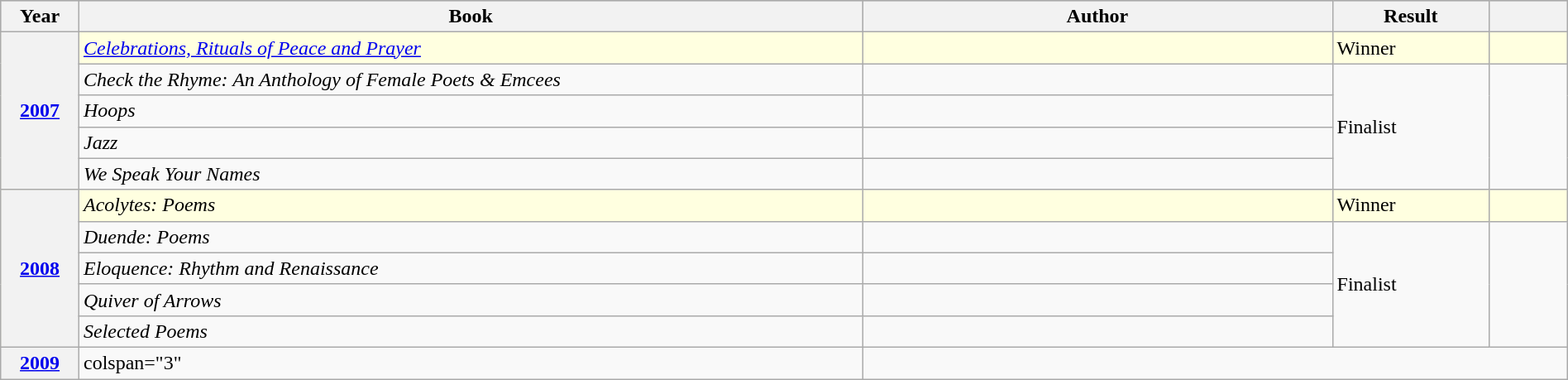<table class="wikitable sortable mw-collapsible" style="width:100%;">
<tr style="background:#bebebe;">
<th scope="col"  width="5%">Year</th>
<th scope="col"  width="50%">Book</th>
<th scope="col"  width="30%">Author</th>
<th scope="col" width="10%">Result</th>
<th scope="col"  width="5%"></th>
</tr>
<tr style="background:lightyellow">
<th rowspan="5"><a href='#'>2007</a></th>
<td><em><a href='#'>Celebrations, Rituals of Peace and Prayer</a></em></td>
<td></td>
<td>Winner</td>
<td></td>
</tr>
<tr>
<td><em>Check the Rhyme: An Anthology of Female Poets & Emcees</em></td>
<td></td>
<td rowspan="4">Finalist</td>
<td rowspan="4"></td>
</tr>
<tr>
<td><em>Hoops</em></td>
<td></td>
</tr>
<tr>
<td><em>Jazz</em></td>
<td></td>
</tr>
<tr>
<td><em>We Speak Your Names</em></td>
<td></td>
</tr>
<tr style="background:lightyellow">
<th rowspan="5"><a href='#'>2008</a></th>
<td><em>Acolytes: Poems</em></td>
<td></td>
<td>Winner</td>
<td></td>
</tr>
<tr>
<td><em>Duende: Poems</em></td>
<td></td>
<td rowspan="4">Finalist</td>
<td rowspan="4"></td>
</tr>
<tr>
<td><em>Eloquence: Rhythm and Renaissance</em></td>
<td></td>
</tr>
<tr>
<td><em>Quiver of Arrows</em></td>
<td></td>
</tr>
<tr>
<td><em>Selected Poems</em></td>
<td></td>
</tr>
<tr>
<th><a href='#'>2009</a></th>
<td>colspan="3" </td>
</tr>
</table>
